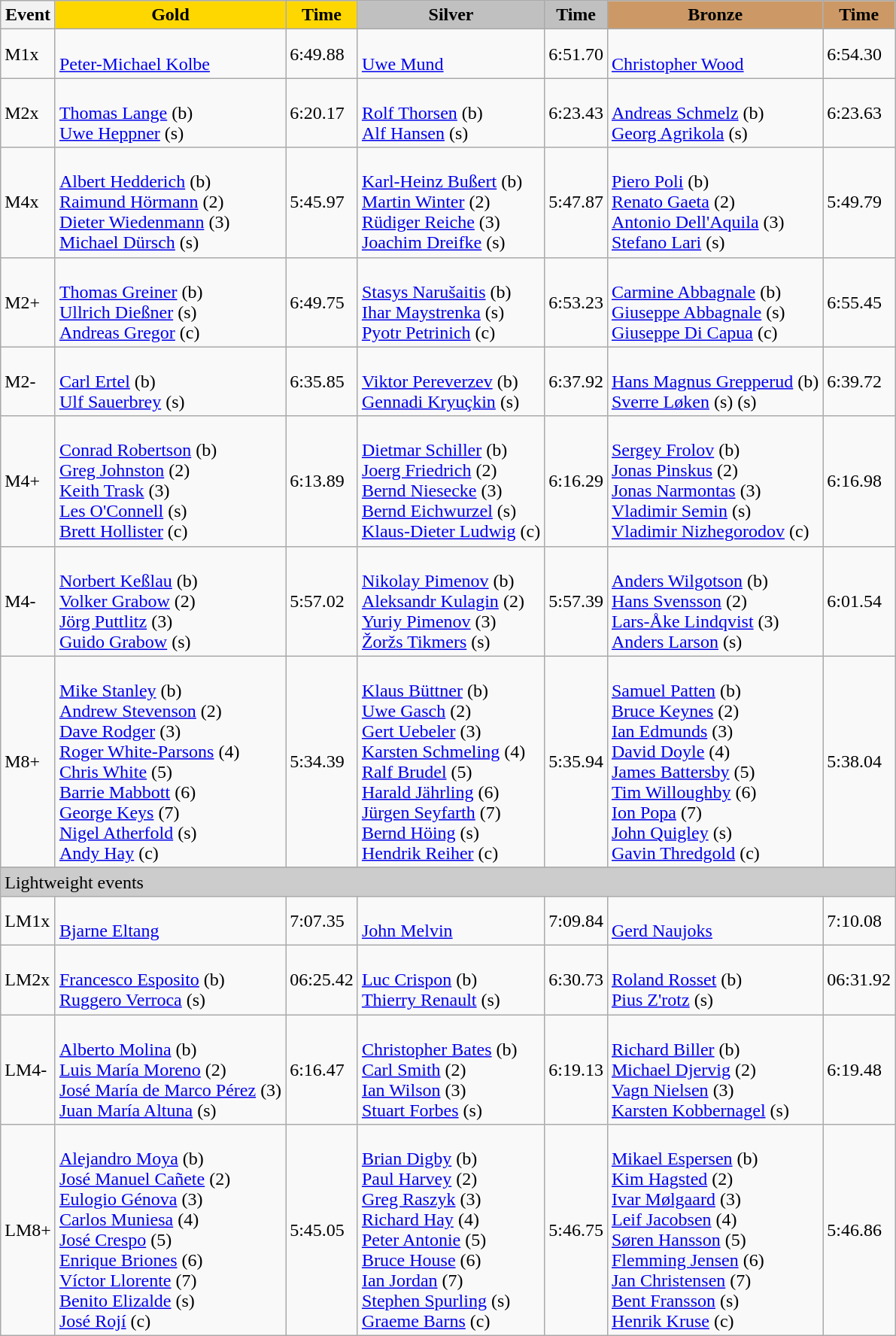<table class="wikitable">
<tr>
<th>Event</th>
<th style="background: gold;">Gold</th>
<th style="background: gold;">Time</th>
<th style="background: silver;">Silver</th>
<th style="background: silver;">Time</th>
<th style="background: #cc9966;">Bronze</th>
<th style="background: #cc9966;">Time</th>
</tr>
<tr>
<td>M1x</td>
<td><br><a href='#'>Peter-Michael Kolbe</a></td>
<td>6:49.88</td>
<td> <br> <a href='#'>Uwe Mund</a></td>
<td>6:51.70</td>
<td> <br> <a href='#'>Christopher Wood</a></td>
<td>6:54.30</td>
</tr>
<tr>
<td>M2x</td>
<td> <br> <a href='#'>Thomas Lange</a> (b)<br><a href='#'>Uwe Heppner</a> (s)</td>
<td>6:20.17</td>
<td> <br> <a href='#'>Rolf Thorsen</a> (b)<br><a href='#'>Alf Hansen</a> (s)</td>
<td>6:23.43</td>
<td> <br> <a href='#'>Andreas Schmelz</a> (b)<br><a href='#'>Georg Agrikola</a> (s)</td>
<td>6:23.63</td>
</tr>
<tr>
<td>M4x</td>
<td> <br> <a href='#'>Albert Hedderich</a> (b)<br><a href='#'>Raimund Hörmann</a> (2)<br><a href='#'>Dieter Wiedenmann</a> (3)<br><a href='#'>Michael Dürsch</a> (s)</td>
<td>5:45.97</td>
<td> <br> <a href='#'>Karl-Heinz Bußert</a> (b)<br><a href='#'>Martin Winter</a> (2)<br><a href='#'>Rüdiger Reiche</a> (3)<br><a href='#'>Joachim Dreifke</a> (s)</td>
<td>5:47.87</td>
<td> <br> <a href='#'>Piero Poli</a> (b)<br><a href='#'>Renato Gaeta</a> (2)<br><a href='#'>Antonio Dell'Aquila</a> (3)<br><a href='#'>Stefano Lari</a> (s)</td>
<td>5:49.79</td>
</tr>
<tr>
<td>M2+</td>
<td> <br> <a href='#'>Thomas Greiner</a> (b)<br><a href='#'>Ullrich Dießner</a> (s)<br><a href='#'>Andreas Gregor</a> (c)</td>
<td>6:49.75</td>
<td> <br> <a href='#'>Stasys Narušaitis</a> (b)<br><a href='#'>Ihar Maystrenka</a> (s)<br><a href='#'>Pyotr Petrinich</a> (c)</td>
<td>6:53.23</td>
<td> <br> <a href='#'>Carmine Abbagnale</a> (b)<br><a href='#'>Giuseppe Abbagnale</a> (s)<br><a href='#'>Giuseppe Di Capua</a> (c)</td>
<td>6:55.45</td>
</tr>
<tr>
<td>M2-</td>
<td> <br> <a href='#'>Carl Ertel</a> (b)<br><a href='#'>Ulf Sauerbrey</a> (s)</td>
<td>6:35.85</td>
<td> <br>  <a href='#'>Viktor Pereverzev</a> (b)<br><a href='#'>Gennadi Kryuçkin</a> (s)</td>
<td>6:37.92</td>
<td> <br> <a href='#'>Hans Magnus Grepperud</a> (b)<br><a href='#'>Sverre Løken</a> (s) (s)</td>
<td>6:39.72</td>
</tr>
<tr>
<td>M4+</td>
<td> <br> <a href='#'>Conrad Robertson</a> (b)<br><a href='#'>Greg Johnston</a> (2)<br><a href='#'>Keith Trask</a> (3)<br><a href='#'>Les O'Connell</a> (s)<br><a href='#'>Brett Hollister</a> (c)</td>
<td>6:13.89</td>
<td> <br> <a href='#'>Dietmar Schiller</a> (b)<br><a href='#'>Joerg Friedrich</a> (2)<br><a href='#'>Bernd Niesecke</a> (3)<br><a href='#'>Bernd Eichwurzel</a> (s)<br><a href='#'>Klaus-Dieter Ludwig</a> (c)</td>
<td>6:16.29</td>
<td> <br> <a href='#'>Sergey Frolov</a> (b)<br><a href='#'>Jonas Pinskus</a> (2)<br><a href='#'>Jonas Narmontas</a> (3)<br><a href='#'>Vladimir Semin</a> (s)<br><a href='#'>Vladimir Nizhegorodov</a> (c)</td>
<td>6:16.98</td>
</tr>
<tr>
<td>M4-</td>
<td> <br> <a href='#'>Norbert Keßlau</a> (b)<br><a href='#'>Volker Grabow</a> (2)<br><a href='#'>Jörg Puttlitz</a> (3)<br><a href='#'>Guido Grabow</a> (s)<br></td>
<td>5:57.02</td>
<td> <br> <a href='#'>Nikolay Pimenov</a> (b)<br><a href='#'>Aleksandr Kulagin</a> (2)<br><a href='#'>Yuriy Pimenov</a> (3)<br><a href='#'>Žoržs Tikmers</a> (s)<br></td>
<td>5:57.39</td>
<td> <br> <a href='#'>Anders Wilgotson</a> (b)<br><a href='#'>Hans Svensson</a> (2)<br><a href='#'>Lars-Åke Lindqvist</a> (3)<br><a href='#'>Anders Larson</a> (s)<br></td>
<td>6:01.54</td>
</tr>
<tr>
<td>M8+</td>
<td> <br> <a href='#'>Mike Stanley</a> (b)<br><a href='#'>Andrew Stevenson</a> (2)<br><a href='#'>Dave Rodger</a> (3)<br><a href='#'>Roger White-Parsons</a> (4)<br><a href='#'>Chris White</a> (5)<br><a href='#'>Barrie Mabbott</a> (6)<br><a href='#'>George Keys</a> (7)<br><a href='#'>Nigel Atherfold</a> (s)<br><a href='#'>Andy Hay</a> (c)</td>
<td>5:34.39</td>
<td> <br> <a href='#'>Klaus Büttner</a> (b)<br><a href='#'>Uwe Gasch</a> (2)<br><a href='#'>Gert Uebeler</a> (3)<br><a href='#'>Karsten Schmeling</a> (4)<br><a href='#'>Ralf Brudel</a> (5)<br><a href='#'>Harald Jährling</a> (6)<br><a href='#'>Jürgen Seyfarth</a> (7)<br><a href='#'>Bernd Höing</a> (s)<br><a href='#'>Hendrik Reiher</a> (c)</td>
<td>5:35.94</td>
<td> <br> <a href='#'>Samuel Patten</a> (b)<br><a href='#'>Bruce Keynes</a> (2)<br><a href='#'>Ian Edmunds</a> (3)<br><a href='#'>David Doyle</a> (4)<br><a href='#'>James Battersby</a> (5)<br><a href='#'>Tim Willoughby</a> (6)<br><a href='#'>Ion Popa</a> (7)<br><a href='#'>John Quigley</a> (s)<br><a href='#'>Gavin Thredgold</a> (c)</td>
<td>5:38.04</td>
</tr>
<tr>
</tr>
<tr bgcolor="#cccccc">
<td colspan=7>Lightweight events</td>
</tr>
<tr>
<td>LM1x</td>
<td> <br> <a href='#'>Bjarne Eltang</a></td>
<td>7:07.35</td>
<td> <br> <a href='#'>John Melvin</a></td>
<td>7:09.84</td>
<td> <br> <a href='#'>Gerd Naujoks</a></td>
<td>7:10.08</td>
</tr>
<tr>
<td>LM2x</td>
<td> <br> <a href='#'>Francesco Esposito</a> (b)<br><a href='#'>Ruggero Verroca</a> (s)</td>
<td>06:25.42</td>
<td> <br> <a href='#'>Luc Crispon</a> (b)<br><a href='#'>Thierry Renault</a> (s)</td>
<td>6:30.73</td>
<td> <br> <a href='#'>Roland Rosset</a> (b)<br><a href='#'>Pius Z'rotz</a> (s)</td>
<td>06:31.92</td>
</tr>
<tr>
<td>LM4-</td>
<td> <br> <a href='#'>Alberto Molina</a> (b)<br><a href='#'>Luis María Moreno</a> (2)<br><a href='#'>José María de Marco Pérez</a> (3)<br><a href='#'>Juan María Altuna</a> (s)</td>
<td>6:16.47</td>
<td> <br> <a href='#'>Christopher Bates</a> (b)<br><a href='#'>Carl Smith</a> (2)<br><a href='#'>Ian Wilson</a> (3)<br><a href='#'>Stuart Forbes</a> (s)</td>
<td>6:19.13</td>
<td> <br> <a href='#'>Richard Biller</a> (b)<br><a href='#'>Michael Djervig</a> (2)<br><a href='#'>Vagn Nielsen</a> (3)<br><a href='#'>Karsten Kobbernagel</a> (s)</td>
<td>6:19.48</td>
</tr>
<tr>
<td>LM8+</td>
<td> <br> <a href='#'>Alejandro Moya</a> (b)<br><a href='#'>José Manuel Cañete</a> (2)<br><a href='#'>Eulogio Génova</a> (3)<br><a href='#'>Carlos Muniesa</a> (4)<br><a href='#'>José Crespo</a> (5)<br><a href='#'>Enrique Briones</a> (6)<br><a href='#'>Víctor Llorente</a> (7)<br><a href='#'>Benito Elizalde</a> (s)<br><a href='#'>José Rojí</a> (c)</td>
<td>5:45.05</td>
<td> <br> <a href='#'>Brian Digby</a> (b)<br><a href='#'>Paul Harvey</a> (2)<br><a href='#'>Greg Raszyk</a> (3)<br><a href='#'>Richard Hay</a> (4)<br><a href='#'>Peter Antonie</a> (5)<br><a href='#'>Bruce House</a> (6)<br><a href='#'>Ian Jordan</a> (7)<br><a href='#'>Stephen Spurling</a> (s)<br><a href='#'>Graeme Barns</a> (c)</td>
<td>5:46.75</td>
<td> <br> <a href='#'>Mikael Espersen</a> (b)<br><a href='#'>Kim Hagsted</a> (2)<br><a href='#'>Ivar Mølgaard</a> (3)<br><a href='#'>Leif Jacobsen</a> (4)<br><a href='#'>Søren Hansson</a> (5)<br><a href='#'>Flemming Jensen</a> (6)<br><a href='#'>Jan Christensen</a> (7)<br><a href='#'>Bent Fransson</a> (s)<br><a href='#'>Henrik Kruse</a> (c)</td>
<td>5:46.86</td>
</tr>
</table>
